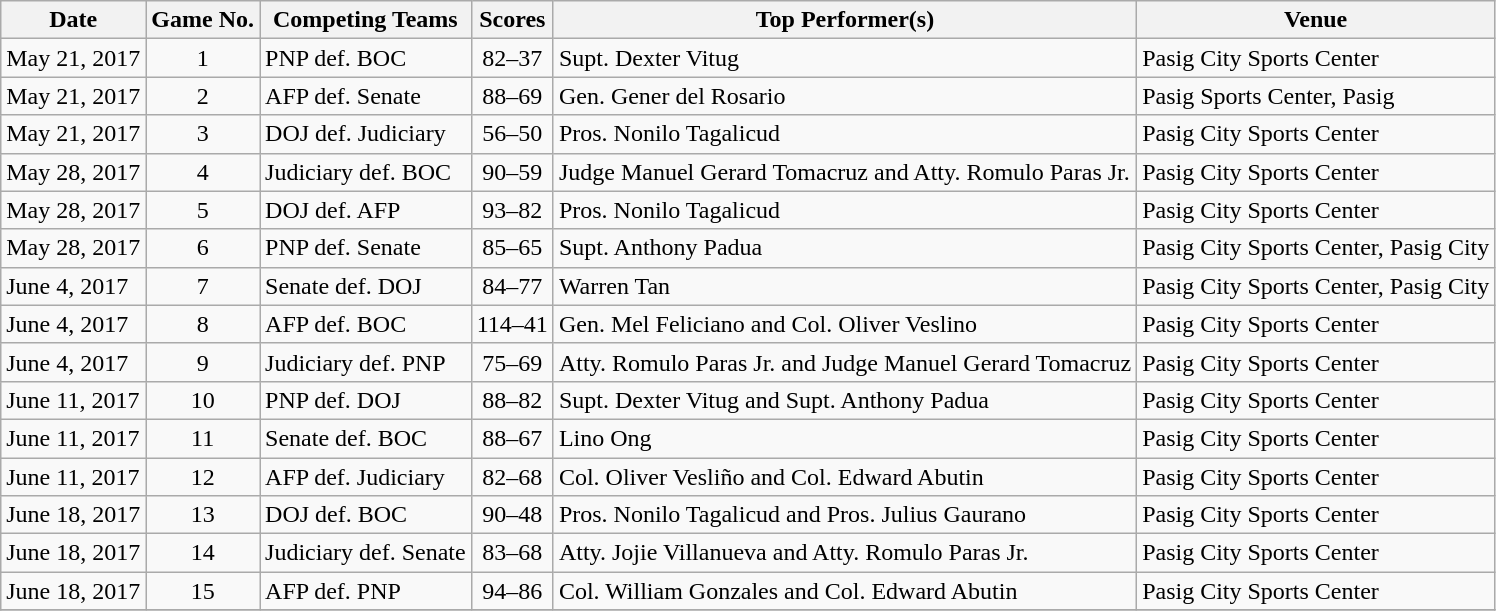<table class="wikitable sortable" border="1">
<tr>
<th>Date</th>
<th>Game No.</th>
<th>Competing Teams</th>
<th>Scores</th>
<th>Top Performer(s)</th>
<th>Venue</th>
</tr>
<tr>
<td>May 21, 2017</td>
<td style="text-align:center;">1 </td>
<td>PNP def. BOC</td>
<td style="text-align:center;">82–37</td>
<td>Supt. Dexter Vitug</td>
<td>Pasig City Sports Center</td>
</tr>
<tr>
<td>May 21, 2017</td>
<td style="text-align:center;">2 </td>
<td>AFP def. Senate</td>
<td style="text-align:center;">88–69</td>
<td>Gen. Gener del Rosario</td>
<td>Pasig Sports Center, Pasig</td>
</tr>
<tr>
<td>May 21, 2017</td>
<td style="text-align:center;">3 </td>
<td>DOJ def. Judiciary</td>
<td style="text-align:center;">56–50</td>
<td>Pros. Nonilo Tagalicud</td>
<td>Pasig City Sports Center</td>
</tr>
<tr>
<td>May 28, 2017</td>
<td style="text-align:center;">4 </td>
<td>Judiciary def. BOC</td>
<td style="text-align:center;">90–59</td>
<td>Judge Manuel Gerard Tomacruz and Atty. Romulo Paras Jr.</td>
<td>Pasig City Sports Center</td>
</tr>
<tr>
<td>May 28, 2017</td>
<td style="text-align:center;">5 </td>
<td>DOJ def. AFP</td>
<td style="text-align:center;">93–82</td>
<td>Pros. Nonilo Tagalicud</td>
<td>Pasig City Sports Center</td>
</tr>
<tr>
<td>May 28, 2017</td>
<td style="text-align:center;">6 </td>
<td>PNP def. Senate</td>
<td style="text-align:center;">85–65</td>
<td>Supt. Anthony Padua</td>
<td>Pasig City Sports Center, Pasig City</td>
</tr>
<tr>
<td>June 4, 2017</td>
<td style="text-align:center;">7 </td>
<td>Senate def. DOJ</td>
<td style="text-align:center;">84–77</td>
<td>Warren Tan</td>
<td>Pasig City Sports Center, Pasig City</td>
</tr>
<tr>
<td>June 4, 2017</td>
<td style="text-align:center;">8 </td>
<td>AFP def. BOC</td>
<td style="text-align:center;">114–41</td>
<td>Gen. Mel Feliciano and Col. Oliver Veslino</td>
<td>Pasig City Sports Center</td>
</tr>
<tr>
<td>June 4, 2017</td>
<td style="text-align:center;">9 </td>
<td>Judiciary def. PNP</td>
<td style="text-align:center;">75–69</td>
<td>Atty. Romulo Paras Jr. and Judge Manuel Gerard Tomacruz</td>
<td>Pasig City Sports Center</td>
</tr>
<tr>
<td>June 11, 2017</td>
<td style="text-align:center;">10 </td>
<td>PNP def. DOJ</td>
<td style="text-align:center;">88–82</td>
<td>Supt. Dexter Vitug and Supt. Anthony Padua</td>
<td>Pasig City Sports Center</td>
</tr>
<tr>
<td>June 11, 2017</td>
<td style="text-align:center;">11 </td>
<td>Senate def. BOC</td>
<td style="text-align:center;">88–67</td>
<td>Lino Ong</td>
<td>Pasig City Sports Center</td>
</tr>
<tr>
<td>June 11, 2017</td>
<td style="text-align:center;">12 </td>
<td>AFP def. Judiciary</td>
<td style="text-align:center;">82–68</td>
<td>Col. Oliver Vesliño and Col. Edward Abutin</td>
<td>Pasig City Sports Center</td>
</tr>
<tr>
<td>June 18, 2017</td>
<td style="text-align:center;">13 </td>
<td>DOJ def. BOC</td>
<td style="text-align:center;">90–48</td>
<td>Pros. Nonilo Tagalicud and Pros. Julius Gaurano</td>
<td>Pasig City Sports Center</td>
</tr>
<tr>
<td>June 18, 2017</td>
<td style="text-align:center;">14 </td>
<td>Judiciary def. Senate</td>
<td style="text-align:center;">83–68</td>
<td>Atty. Jojie Villanueva and Atty. Romulo Paras Jr.</td>
<td>Pasig City Sports Center</td>
</tr>
<tr>
<td>June 18, 2017</td>
<td style="text-align:center;">15 </td>
<td>AFP def. PNP</td>
<td style="text-align:center;">94–86</td>
<td>Col. William Gonzales and Col. Edward Abutin</td>
<td>Pasig City Sports Center</td>
</tr>
<tr>
</tr>
</table>
